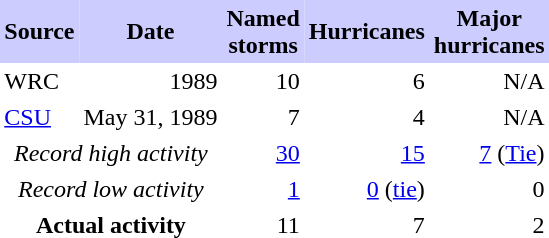<table class="toccolours" cellspacing=0 cellpadding=3 style="float:right; margin-left:1em; text-align:right">
<tr style="background:#ccccff">
<td align="center"><strong>Source</strong></td>
<td align="center"><strong>Date</strong></td>
<td align="center"><strong><span>Named<br>storms</span></strong></td>
<td align="center"><strong><span>Hurricanes</span></strong></td>
<td align="center"><strong><span>Major<br>hurricanes</span></strong></td>
</tr>
<tr>
<td align="left">WRC</td>
<td>1989</td>
<td>10</td>
<td>6</td>
<td>N/A</td>
</tr>
<tr>
<td align="left"><a href='#'>CSU</a></td>
<td>May 31, 1989</td>
<td>7</td>
<td>4</td>
<td>N/A</td>
</tr>
<tr>
<td style="text-align:center;" colspan="2"><em>Record high activity</em></td>
<td><a href='#'>30</a></td>
<td><a href='#'>15</a></td>
<td><a href='#'>7</a> (<a href='#'>Tie</a>)</td>
</tr>
<tr>
<td style="text-align:center;" colspan="2"><em>Record low activity</em></td>
<td><a href='#'>1</a></td>
<td><a href='#'>0</a> (<a href='#'>tie</a>)</td>
<td>0</td>
</tr>
<tr>
<td align="center" colspan=2><strong>Actual activity</strong></td>
<td>11</td>
<td>7</td>
<td>2</td>
</tr>
<tr>
</tr>
</table>
